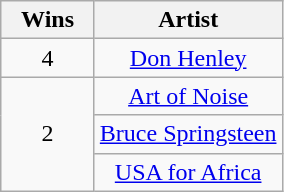<table class="wikitable" rowspan="2" style="text-align:center">
<tr>
<th scope="col" style="width:55px;">Wins</th>
<th scope="col" style="text-align:center;">Artist</th>
</tr>
<tr>
<td rowspan="1" style="text-align:center">4</td>
<td><a href='#'>Don Henley</a></td>
</tr>
<tr>
<td rowspan="3" style="text-align:center">2</td>
<td><a href='#'>Art of Noise</a></td>
</tr>
<tr>
<td><a href='#'>Bruce Springsteen</a></td>
</tr>
<tr>
<td><a href='#'>USA for Africa</a></td>
</tr>
</table>
